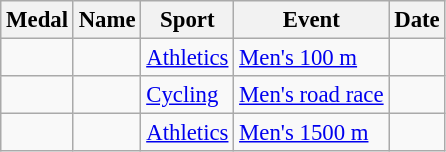<table class="wikitable sortable" style="font-size:95%">
<tr>
<th>Medal</th>
<th>Name</th>
<th>Sport</th>
<th>Event</th>
<th>Date</th>
</tr>
<tr>
<td></td>
<td></td>
<td><a href='#'>Athletics</a></td>
<td><a href='#'>Men's 100 m</a></td>
<td></td>
</tr>
<tr>
<td></td>
<td></td>
<td><a href='#'>Cycling</a></td>
<td><a href='#'>Men's road race</a></td>
<td></td>
</tr>
<tr>
<td></td>
<td></td>
<td><a href='#'>Athletics</a></td>
<td><a href='#'>Men's 1500 m</a></td>
<td></td>
</tr>
</table>
